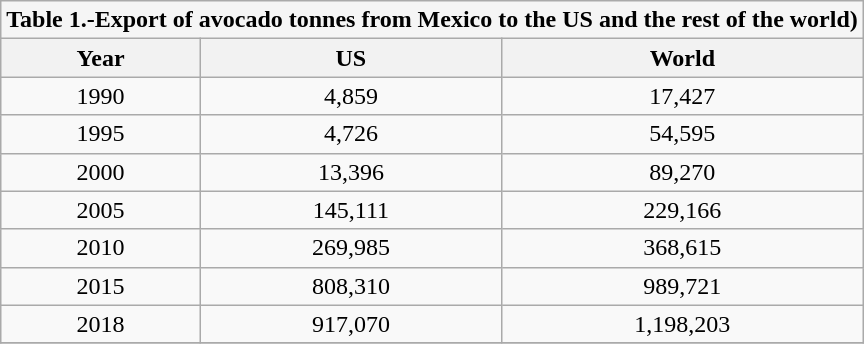<table class="wikitable sortable" style="background:">
<tr>
<th colspan="11" align="center" style="background:#f5f5f5;">Table 1.-Export of avocado tonnes from Mexico to the US and the rest of the world)</th>
</tr>
<tr>
<th>Year</th>
<th>US</th>
<th>World</th>
</tr>
<tr>
<td align="center">1990</td>
<td align="center">4,859</td>
<td align="center">17,427</td>
</tr>
<tr>
<td align="center">1995</td>
<td align="center">4,726</td>
<td align="center">54,595</td>
</tr>
<tr>
<td align="center">2000</td>
<td align="center">13,396</td>
<td align="center">89,270</td>
</tr>
<tr>
<td align="center">2005</td>
<td align="center">145,111</td>
<td align="center">229,166</td>
</tr>
<tr>
<td align="center">2010</td>
<td align="center">269,985</td>
<td align="center">368,615</td>
</tr>
<tr>
<td align="center">2015</td>
<td align="center">808,310</td>
<td align="center">989,721</td>
</tr>
<tr>
<td align="center">2018</td>
<td align="center">917,070</td>
<td align="center">1,198,203</td>
</tr>
<tr>
</tr>
</table>
